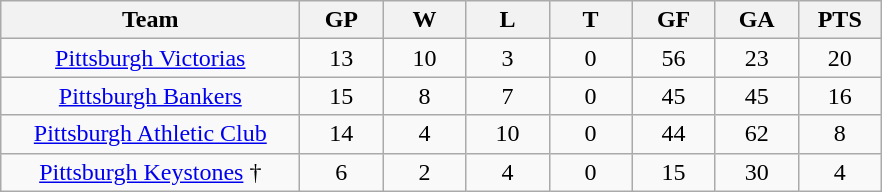<table class="wikitable" style="text-align:center;">
<tr>
<th style="width:12em">Team</th>
<th style="width:3em">GP</th>
<th style="width:3em">W</th>
<th style="width:3em">L</th>
<th style="width:3em">T</th>
<th style="width:3em">GF</th>
<th style="width:3em">GA</th>
<th style="width:3em">PTS</th>
</tr>
<tr>
<td><a href='#'>Pittsburgh Victorias</a></td>
<td>13</td>
<td>10</td>
<td>3</td>
<td>0</td>
<td>56</td>
<td>23</td>
<td>20</td>
</tr>
<tr>
<td><a href='#'>Pittsburgh Bankers</a></td>
<td>15</td>
<td>8</td>
<td>7</td>
<td>0</td>
<td>45</td>
<td>45</td>
<td>16</td>
</tr>
<tr>
<td><a href='#'>Pittsburgh Athletic Club</a></td>
<td>14</td>
<td>4</td>
<td>10</td>
<td>0</td>
<td>44</td>
<td>62</td>
<td>8</td>
</tr>
<tr>
<td><a href='#'>Pittsburgh Keystones</a> †</td>
<td>6</td>
<td>2</td>
<td>4</td>
<td>0</td>
<td>15</td>
<td>30</td>
<td>4</td>
</tr>
</table>
